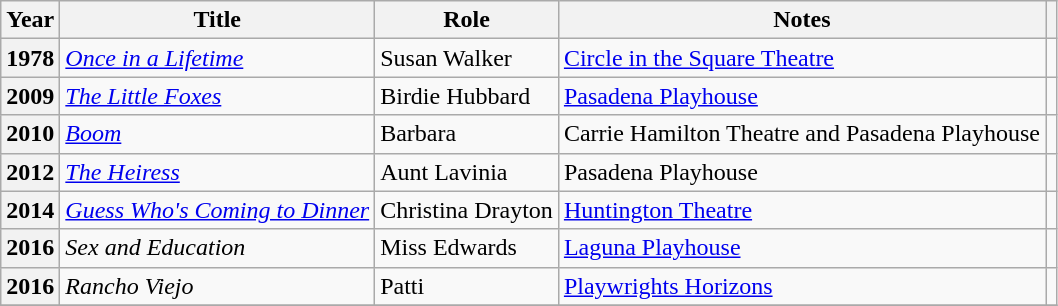<table class="wikitable sortable plainrowheaders">
<tr>
<th>Year</th>
<th>Title</th>
<th>Role</th>
<th class="unsortable">Notes</th>
<th class="unsortable"></th>
</tr>
<tr>
<th scope="row">1978</th>
<td><em><a href='#'>Once in a Lifetime</a></em></td>
<td>Susan Walker</td>
<td><a href='#'>Circle in the Square Theatre</a></td>
<td style="text-align:center;"></td>
</tr>
<tr>
<th scope="row">2009</th>
<td><em><a href='#'>The Little Foxes</a></em></td>
<td>Birdie Hubbard</td>
<td><a href='#'>Pasadena Playhouse</a></td>
<td style="text-align:center;"></td>
</tr>
<tr>
<th scope="row">2010</th>
<td><em><a href='#'>Boom</a></em></td>
<td>Barbara</td>
<td>Carrie Hamilton Theatre and Pasadena Playhouse</td>
<td style="text-align:center;"></td>
</tr>
<tr>
<th scope="row">2012</th>
<td><em><a href='#'>The Heiress</a></em></td>
<td>Aunt Lavinia</td>
<td>Pasadena Playhouse</td>
<td style="text-align:center;"></td>
</tr>
<tr>
<th scope="row">2014</th>
<td><em><a href='#'>Guess Who's Coming to Dinner</a></em></td>
<td>Christina Drayton</td>
<td><a href='#'>Huntington Theatre</a></td>
<td style="text-align:center;"></td>
</tr>
<tr>
<th scope="row">2016</th>
<td><em>Sex and Education</em></td>
<td>Miss Edwards</td>
<td><a href='#'>Laguna Playhouse</a></td>
<td style="text-align:center;"></td>
</tr>
<tr>
<th scope="row">2016</th>
<td><em>Rancho Viejo</em></td>
<td>Patti</td>
<td><a href='#'>Playwrights Horizons</a></td>
<td style="text-align:center;"></td>
</tr>
<tr>
</tr>
</table>
